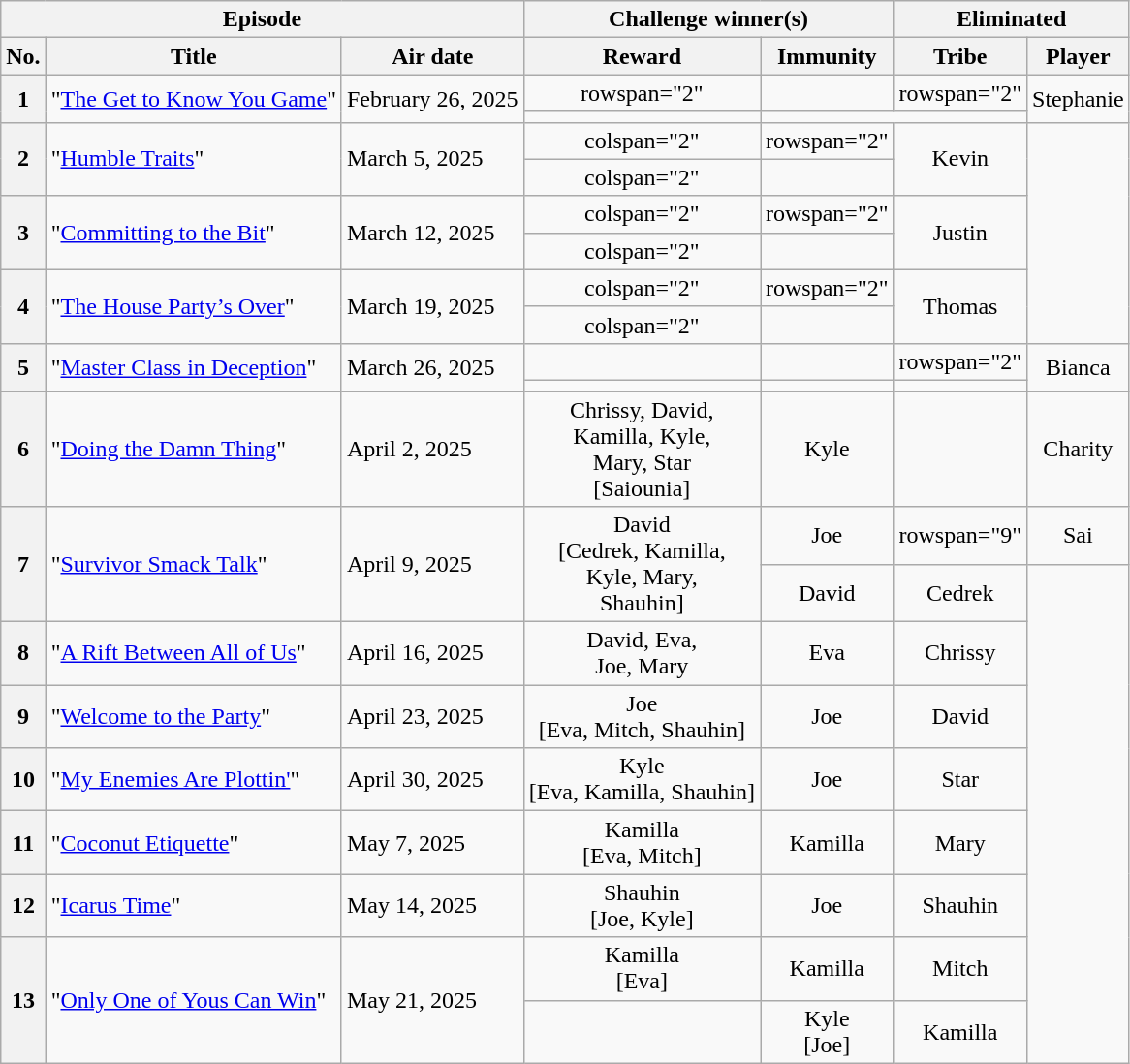<table class="wikitable unsortable" style="text-align:center;">
<tr>
<th colspan="3" scope="col">Episode</th>
<th colspan="2" scope="col">Challenge winner(s)</th>
<th colspan="2" scope="col">Eliminated</th>
</tr>
<tr>
<th scope="col">No.</th>
<th scope="col">Title</th>
<th scope="col">Air date</th>
<th scope="col">Reward</th>
<th scope="col">Immunity</th>
<th scope="col">Tribe</th>
<th scope="col">Player</th>
</tr>
<tr>
<th rowspan="2">1</th>
<td rowspan="2" align="left">"<a href='#'>The Get to Know You Game</a>"</td>
<td rowspan="2" align="left">February 26, 2025</td>
<td>rowspan="2"</td>
<td></td>
<td>rowspan="2" </td>
<td rowspan="2">Stephanie</td>
</tr>
<tr>
<td></td>
</tr>
<tr>
<th rowspan="2">2</th>
<td rowspan="2" align="left">"<a href='#'>Humble Traits</a>"</td>
<td rowspan="2" align="left">March 5, 2025</td>
<td>colspan="2" </td>
<td>rowspan="2" </td>
<td rowspan="2">Kevin</td>
</tr>
<tr>
<td>colspan="2" </td>
</tr>
<tr>
<th rowspan="2">3</th>
<td rowspan="2" align="left">"<a href='#'>Committing to the Bit</a>"</td>
<td rowspan="2" align="left">March 12, 2025</td>
<td>colspan="2" </td>
<td>rowspan="2" </td>
<td rowspan="2">Justin</td>
</tr>
<tr>
<td>colspan="2" </td>
</tr>
<tr>
<th rowspan="2">4</th>
<td rowspan="2" align="left">"<a href='#'>The House Party’s Over</a>"</td>
<td rowspan="2" align="left">March 19, 2025</td>
<td>colspan="2" </td>
<td>rowspan="2" </td>
<td rowspan="2">Thomas</td>
</tr>
<tr>
<td>colspan="2" </td>
</tr>
<tr>
<th rowspan="2">5</th>
<td rowspan="2" align="left">"<a href='#'>Master Class in Deception</a>"</td>
<td rowspan="2" align="left">March 26, 2025</td>
<td></td>
<td></td>
<td>rowspan="2" </td>
<td rowspan="2">Bianca</td>
</tr>
<tr>
<td></td>
<td></td>
</tr>
<tr>
<th>6</th>
<td align="left">"<a href='#'>Doing the Damn Thing</a>"</td>
<td align="left">April 2, 2025</td>
<td>Chrissy, David,<br>Kamilla, Kyle,<br>Mary, Star<br>[Saiounia]</td>
<td>Kyle</td>
<td></td>
<td>Charity</td>
</tr>
<tr>
<th rowspan="2">7</th>
<td rowspan="2" align="left">"<a href='#'>Survivor Smack Talk</a>"</td>
<td rowspan="2" align="left">April 9, 2025</td>
<td rowspan="2">David<br>[Cedrek, Kamilla,<br>Kyle, Mary,<br>Shauhin]</td>
<td>Joe</td>
<td>rowspan="9" </td>
<td>Sai</td>
</tr>
<tr>
<td>David</td>
<td>Cedrek</td>
</tr>
<tr>
<th>8</th>
<td align="left">"<a href='#'>A Rift Between All of Us</a>"</td>
<td align="left">April 16, 2025</td>
<td>David, Eva,<br>Joe, Mary</td>
<td>Eva</td>
<td>Chrissy</td>
</tr>
<tr>
<th>9</th>
<td align="left">"<a href='#'>Welcome to the Party</a>"</td>
<td align="left">April 23, 2025</td>
<td>Joe<br>[Eva, Mitch, Shauhin]</td>
<td>Joe</td>
<td>David</td>
</tr>
<tr>
<th>10</th>
<td align="left">"<a href='#'>My Enemies Are Plottin'</a>"</td>
<td align="left">April 30, 2025</td>
<td>Kyle<br>[Eva, Kamilla, Shauhin]</td>
<td>Joe</td>
<td>Star</td>
</tr>
<tr>
<th>11</th>
<td align="left">"<a href='#'>Coconut Etiquette</a>"</td>
<td align="left">May 7, 2025</td>
<td>Kamilla<br>[Eva, Mitch]</td>
<td>Kamilla</td>
<td>Mary</td>
</tr>
<tr>
<th>12</th>
<td align="left">"<a href='#'>Icarus Time</a>"</td>
<td align="left">May 14, 2025</td>
<td>Shauhin<br>[Joe, Kyle]</td>
<td>Joe</td>
<td>Shauhin</td>
</tr>
<tr>
<th rowspan="2">13</th>
<td rowspan="2" style="text-align:left">"<a href='#'>Only One of Yous Can Win</a>"</td>
<td rowspan="2" style="text-align:left">May 21, 2025</td>
<td>Kamilla<br>[Eva]</td>
<td>Kamilla</td>
<td>Mitch</td>
</tr>
<tr>
<td></td>
<td>Kyle<br>[Joe]</td>
<td>Kamilla</td>
</tr>
</table>
